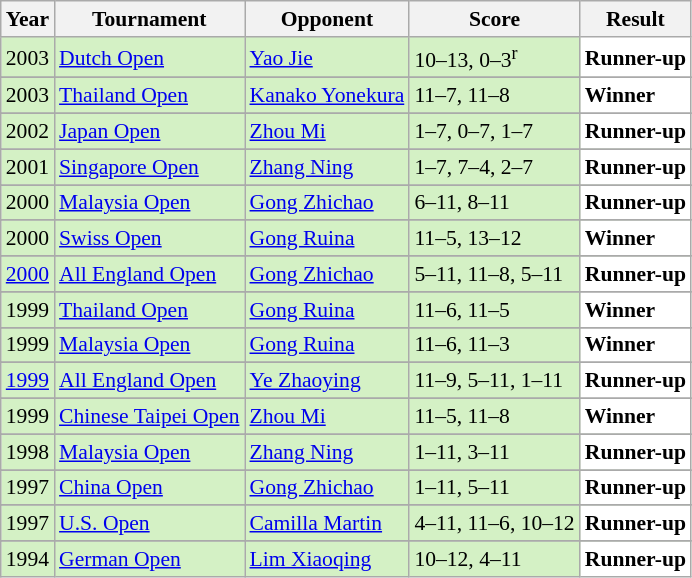<table class="sortable wikitable" style="font-size: 90%;">
<tr>
<th>Year</th>
<th>Tournament</th>
<th>Opponent</th>
<th>Score</th>
<th>Result</th>
</tr>
<tr style="background:#D4F1C5">
<td align="center">2003</td>
<td align="left"><a href='#'>Dutch Open</a></td>
<td align="left"> <a href='#'>Yao Jie</a></td>
<td align="left">10–13, 0–3<sup>r</sup></td>
<td style="text-align:left; background:white"> <strong>Runner-up</strong></td>
</tr>
<tr>
</tr>
<tr style="background:#D4F1C5">
<td align="center">2003</td>
<td align="left"><a href='#'>Thailand Open</a></td>
<td align="left"> <a href='#'>Kanako Yonekura</a></td>
<td align="left">11–7, 11–8</td>
<td style="text-align:left; background:white"> <strong>Winner</strong></td>
</tr>
<tr>
</tr>
<tr style="background:#D4F1C5">
<td align="center">2002</td>
<td align="left"><a href='#'>Japan Open</a></td>
<td align="left"> <a href='#'>Zhou Mi</a></td>
<td align="left">1–7, 0–7, 1–7</td>
<td style="text-align:left; background:white"> <strong>Runner-up</strong></td>
</tr>
<tr>
</tr>
<tr style="background:#D4F1C5">
<td align="center">2001</td>
<td align="left"><a href='#'>Singapore Open</a></td>
<td align="left"> <a href='#'>Zhang Ning</a></td>
<td align="left">1–7, 7–4, 2–7</td>
<td style="text-align:left; background:white"> <strong>Runner-up</strong></td>
</tr>
<tr>
</tr>
<tr style="background:#D4F1C5">
<td align="center">2000</td>
<td align="left"><a href='#'>Malaysia Open</a></td>
<td align="left"> <a href='#'>Gong Zhichao</a></td>
<td align="left">6–11, 8–11</td>
<td style="text-align:left; background:white"> <strong>Runner-up</strong></td>
</tr>
<tr>
</tr>
<tr style="background:#D4F1C5">
<td align="center">2000</td>
<td align="left"><a href='#'>Swiss Open</a></td>
<td align="left"> <a href='#'>Gong Ruina</a></td>
<td align="left">11–5, 13–12</td>
<td style="text-align:left; background:white"> <strong>Winner</strong></td>
</tr>
<tr>
</tr>
<tr style="background:#D4F1C5">
<td align="center"><a href='#'>2000</a></td>
<td align="left"><a href='#'>All England Open</a></td>
<td align="left"> <a href='#'>Gong Zhichao</a></td>
<td align="left">5–11, 11–8, 5–11</td>
<td style="text-align:left; background:white"> <strong>Runner-up</strong></td>
</tr>
<tr>
</tr>
<tr style="background:#D4F1C5">
<td align="center">1999</td>
<td align="left"><a href='#'>Thailand Open</a></td>
<td align="left"> <a href='#'>Gong Ruina</a></td>
<td align="left">11–6, 11–5</td>
<td style="text-align:left; background:white"> <strong>Winner</strong></td>
</tr>
<tr>
</tr>
<tr style="background:#D4F1C5">
<td align="center">1999</td>
<td align="left"><a href='#'>Malaysia Open</a></td>
<td align="left"> <a href='#'>Gong Ruina</a></td>
<td align="left">11–6, 11–3</td>
<td style="text-align:left; background:white"> <strong>Winner</strong></td>
</tr>
<tr>
</tr>
<tr style="background:#D4F1C5">
<td align="center"><a href='#'>1999</a></td>
<td align="left"><a href='#'>All England Open</a></td>
<td align="left"> <a href='#'>Ye Zhaoying</a></td>
<td align="left">11–9, 5–11, 1–11</td>
<td style="text-align:left; background:white"> <strong>Runner-up</strong></td>
</tr>
<tr>
</tr>
<tr style="background:#D4F1C5">
<td align="center">1999</td>
<td align="left"><a href='#'>Chinese Taipei Open</a></td>
<td align="left"> <a href='#'>Zhou Mi</a></td>
<td align="left">11–5, 11–8</td>
<td style="text-align:left; background:white"> <strong>Winner</strong></td>
</tr>
<tr>
</tr>
<tr style="background:#D4F1C5">
<td align="center">1998</td>
<td align="left"><a href='#'>Malaysia Open</a></td>
<td align="left"> <a href='#'>Zhang Ning</a></td>
<td align="left">1–11, 3–11</td>
<td style="text-align:left; background:white"> <strong>Runner-up</strong></td>
</tr>
<tr>
</tr>
<tr style="background:#D4F1C5">
<td align="center">1997</td>
<td align="left"><a href='#'>China Open</a></td>
<td align="left"> <a href='#'>Gong Zhichao</a></td>
<td align="left">1–11, 5–11</td>
<td style="text-align:left; background:white"> <strong>Runner-up</strong></td>
</tr>
<tr>
</tr>
<tr style="background:#D4F1C5">
<td align="center">1997</td>
<td align="left"><a href='#'>U.S. Open</a></td>
<td align="left"> <a href='#'>Camilla Martin</a></td>
<td align="left">4–11, 11–6, 10–12</td>
<td style="text-align:left; background:white"> <strong>Runner-up</strong></td>
</tr>
<tr>
</tr>
<tr style="background:#D4F1C5">
<td align="center">1994</td>
<td align="left"><a href='#'>German Open</a></td>
<td align="left"> <a href='#'>Lim Xiaoqing</a></td>
<td align="left">10–12, 4–11</td>
<td style="text-align:left; background:white"> <strong>Runner-up</strong></td>
</tr>
</table>
